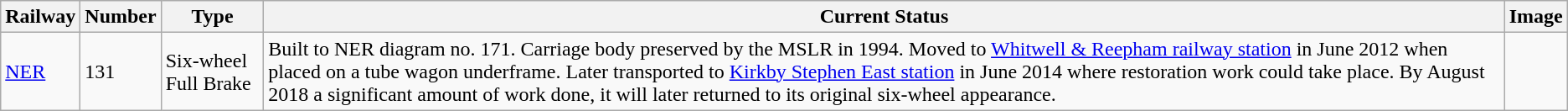<table class="wikitable">
<tr>
<th>Railway</th>
<th>Number</th>
<th>Type</th>
<th>Current Status</th>
<th>Image</th>
</tr>
<tr>
<td><a href='#'>NER</a></td>
<td>131</td>
<td>Six-wheel Full Brake</td>
<td>Built to NER diagram no. 171. Carriage body preserved by the MSLR in 1994. Moved to <a href='#'>Whitwell & Reepham railway station</a> in June 2012 when placed on a tube wagon underframe. Later transported to <a href='#'>Kirkby Stephen East station</a> in June 2014 where restoration work could take place. By August 2018 a significant amount of work done, it will later returned to its original six-wheel appearance.</td>
<td></td>
</tr>
</table>
